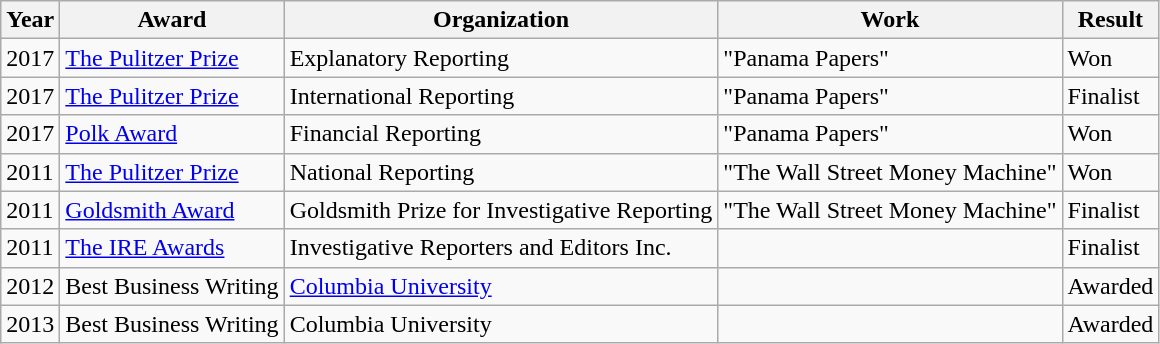<table class="wikitable">
<tr>
<th>Year</th>
<th>Award</th>
<th>Organization</th>
<th>Work</th>
<th>Result</th>
</tr>
<tr>
<td>2017</td>
<td><a href='#'>The Pulitzer Prize</a></td>
<td>Explanatory Reporting</td>
<td>"Panama Papers"</td>
<td>Won</td>
</tr>
<tr>
<td>2017</td>
<td><a href='#'>The Pulitzer Prize</a></td>
<td>International Reporting</td>
<td>"Panama Papers"</td>
<td>Finalist</td>
</tr>
<tr>
<td>2017</td>
<td><a href='#'>Polk Award</a></td>
<td>Financial Reporting</td>
<td>"Panama Papers"</td>
<td>Won</td>
</tr>
<tr>
<td>2011</td>
<td><a href='#'>The Pulitzer Prize</a></td>
<td>National Reporting</td>
<td>"The Wall Street Money Machine"</td>
<td>Won</td>
</tr>
<tr>
<td>2011</td>
<td><a href='#'>Goldsmith Award</a></td>
<td>Goldsmith Prize for Investigative Reporting</td>
<td>"The Wall Street Money Machine"</td>
<td>Finalist</td>
</tr>
<tr>
<td>2011</td>
<td><a href='#'>The IRE Awards</a></td>
<td>Investigative Reporters and Editors Inc.</td>
<td></td>
<td>Finalist</td>
</tr>
<tr>
<td>2012</td>
<td>Best Business Writing</td>
<td><a href='#'>Columbia University</a></td>
<td></td>
<td>Awarded</td>
</tr>
<tr>
<td>2013</td>
<td>Best Business Writing</td>
<td>Columbia University</td>
<td></td>
<td>Awarded</td>
</tr>
</table>
